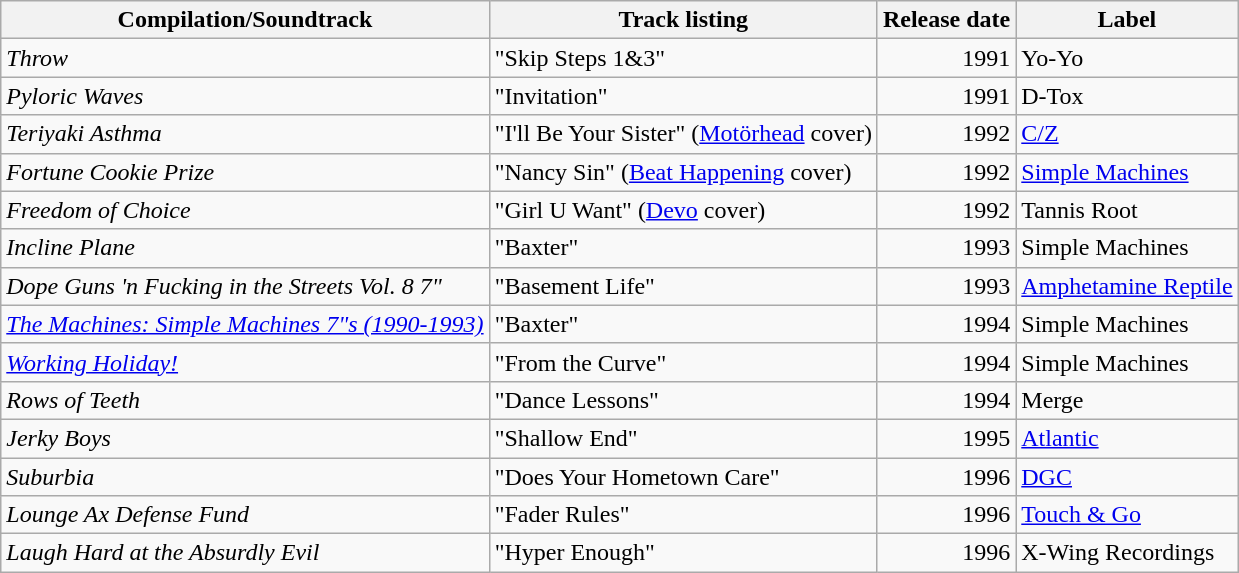<table class="wikitable">
<tr>
<th scope="col">Compilation/Soundtrack</th>
<th scope="col">Track listing</th>
<th scope="col">Release date</th>
<th scope="col">Label</th>
</tr>
<tr>
<td><em>Throw</em></td>
<td>"Skip Steps 1&3"</td>
<td align="right">1991</td>
<td>Yo-Yo</td>
</tr>
<tr>
<td><em>Pyloric Waves</em></td>
<td>"Invitation"</td>
<td align="right">1991</td>
<td>D-Tox</td>
</tr>
<tr>
<td><em>Teriyaki Asthma</em></td>
<td>"I'll Be Your Sister" (<a href='#'>Motörhead</a> cover)</td>
<td align="right">1992</td>
<td><a href='#'>C/Z</a></td>
</tr>
<tr>
<td><em>Fortune Cookie Prize</em></td>
<td>"Nancy Sin" (<a href='#'>Beat Happening</a> cover)</td>
<td align="right">1992</td>
<td><a href='#'>Simple Machines</a></td>
</tr>
<tr>
<td><em>Freedom of Choice</em></td>
<td>"Girl U Want" (<a href='#'>Devo</a> cover)</td>
<td align="right">1992</td>
<td>Tannis Root</td>
</tr>
<tr>
<td><em>Incline Plane</em></td>
<td>"Baxter"</td>
<td align="right">1993</td>
<td>Simple Machines</td>
</tr>
<tr>
<td><em>Dope Guns 'n Fucking in the Streets Vol. 8 7"</em></td>
<td>"Basement Life"</td>
<td align="right">1993</td>
<td><a href='#'>Amphetamine Reptile</a></td>
</tr>
<tr>
<td><em><a href='#'>The Machines: Simple Machines 7"s (1990-1993)</a></em></td>
<td>"Baxter"</td>
<td align="right">1994</td>
<td>Simple Machines</td>
</tr>
<tr>
<td><em><a href='#'>Working Holiday!</a></em></td>
<td>"From the Curve"</td>
<td align="right">1994</td>
<td>Simple Machines</td>
</tr>
<tr>
<td><em>Rows of Teeth</em></td>
<td>"Dance Lessons"</td>
<td align="right">1994</td>
<td>Merge</td>
</tr>
<tr>
<td><em>Jerky Boys</em></td>
<td>"Shallow End"</td>
<td align="right">1995</td>
<td><a href='#'>Atlantic</a></td>
</tr>
<tr>
<td><em>Suburbia</em></td>
<td>"Does Your Hometown Care"</td>
<td align="right">1996</td>
<td><a href='#'>DGC</a></td>
</tr>
<tr>
<td><em>Lounge Ax Defense Fund</em></td>
<td>"Fader Rules"</td>
<td align="right">1996</td>
<td><a href='#'>Touch & Go</a></td>
</tr>
<tr>
<td><em>Laugh Hard at the Absurdly Evil</em></td>
<td>"Hyper Enough"</td>
<td align="right">1996</td>
<td>X-Wing Recordings</td>
</tr>
</table>
